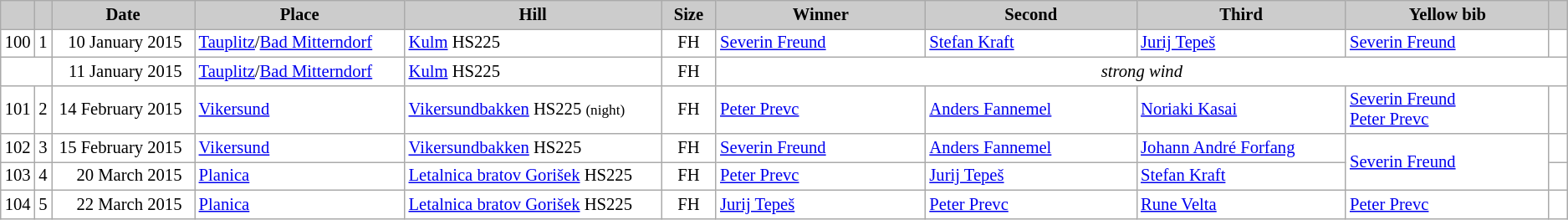<table class="wikitable plainrowheaders" style="background:#fff; font-size:86%; line-height:16px; border:grey solid 1px; border-collapse:collapse;">
<tr style="background:#ccc; text-align:center;">
<th scope="col" style="background:#ccc; width=20 px;"></th>
<th scope="col" style="background:#ccc; width=30 px;"></th>
<th scope="col" style="background:#ccc; width:120px;">Date</th>
<th scope="col" style="background:#ccc; width:180px;">Place</th>
<th scope="col" style="background:#ccc; width:220px;">Hill</th>
<th scope="col" style="background:#ccc; width:40px;">Size</th>
<th scope="col" style="background:#ccc; width:185px;">Winner</th>
<th scope="col" style="background:#ccc; width:185px;">Second</th>
<th scope="col" style="background:#ccc; width:185px;">Third</th>
<th scope="col" style="background:#ccc; width:180px;">Yellow bib</th>
<th scope="col" style="background:#ccc; width:10px;"></th>
</tr>
<tr>
<td align=center>100</td>
<td align=center>1</td>
<td align=right>10 January 2015  </td>
<td> <a href='#'>Tauplitz</a>/<a href='#'>Bad Mitterndorf</a></td>
<td><a href='#'>Kulm</a> HS225</td>
<td align=center>FH</td>
<td> <a href='#'>Severin Freund</a></td>
<td> <a href='#'>Stefan Kraft</a></td>
<td> <a href='#'>Jurij Tepeš</a></td>
<td> <a href='#'>Severin Freund</a></td>
<td></td>
</tr>
<tr>
<td colspan=2></td>
<td align=right>11 January 2015  </td>
<td> <a href='#'>Tauplitz</a>/<a href='#'>Bad Mitterndorf</a></td>
<td><a href='#'>Kulm</a> HS225</td>
<td align=center>FH</td>
<td colspan=5 align=center><em>strong wind</em></td>
</tr>
<tr>
<td align=center>101</td>
<td align=center>2</td>
<td align=right>14 February 2015  </td>
<td> <a href='#'>Vikersund</a></td>
<td><a href='#'>Vikersundbakken</a> HS225 <small>(night)</small></td>
<td align=center>FH</td>
<td> <a href='#'>Peter Prevc</a></td>
<td> <a href='#'>Anders Fannemel</a></td>
<td> <a href='#'>Noriaki Kasai</a></td>
<td> <a href='#'>Severin Freund</a><br> <a href='#'>Peter Prevc</a></td>
<td></td>
</tr>
<tr>
<td align=center>102</td>
<td align=center>3</td>
<td align=right>15 February 2015  </td>
<td> <a href='#'>Vikersund</a></td>
<td><a href='#'>Vikersundbakken</a> HS225</td>
<td align=center>FH</td>
<td> <a href='#'>Severin Freund</a></td>
<td> <a href='#'>Anders Fannemel</a></td>
<td> <a href='#'>Johann André Forfang</a></td>
<td rowspan=2> <a href='#'>Severin Freund</a></td>
<td></td>
</tr>
<tr>
<td align=center>103</td>
<td align=center>4</td>
<td align=right>20 March 2015  </td>
<td> <a href='#'>Planica</a></td>
<td><a href='#'>Letalnica bratov Gorišek</a> HS225</td>
<td align=center>FH</td>
<td> <a href='#'>Peter Prevc</a></td>
<td> <a href='#'>Jurij Tepeš</a></td>
<td> <a href='#'>Stefan Kraft</a></td>
<td></td>
</tr>
<tr>
<td align=center>104</td>
<td align=center>5</td>
<td align=right>22 March 2015  </td>
<td> <a href='#'>Planica</a></td>
<td><a href='#'>Letalnica bratov Gorišek</a> HS225</td>
<td align=center>FH</td>
<td> <a href='#'>Jurij Tepeš</a></td>
<td> <a href='#'>Peter Prevc</a></td>
<td> <a href='#'>Rune Velta</a></td>
<td> <a href='#'>Peter Prevc</a></td>
<td></td>
</tr>
</table>
